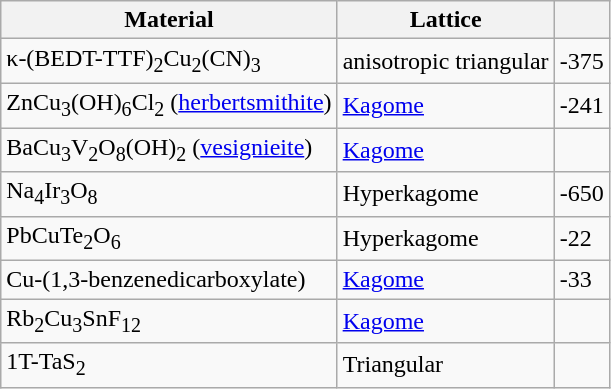<table class="wikitable">
<tr>
<th>Material</th>
<th>Lattice</th>
<th></th>
</tr>
<tr>
<td>κ-(BEDT-TTF)<sub>2</sub>Cu<sub>2</sub>(CN)<sub>3</sub></td>
<td>anisotropic triangular</td>
<td>-375</td>
</tr>
<tr>
<td>ZnCu<sub>3</sub>(OH)<sub>6</sub>Cl<sub>2</sub> (<a href='#'>herbertsmithite</a>)</td>
<td><a href='#'>Kagome</a></td>
<td>-241</td>
</tr>
<tr>
<td>BaCu<sub>3</sub>V<sub>2</sub>O<sub>8</sub>(OH)<sub>2</sub> (<a href='#'>vesignieite</a>)</td>
<td><a href='#'>Kagome</a></td>
<td></td>
</tr>
<tr>
<td>Na<sub>4</sub>Ir<sub>3</sub>O<sub>8</sub></td>
<td>Hyperkagome</td>
<td>-650</td>
</tr>
<tr>
<td>PbCuTe<sub>2</sub>O<sub>6</sub></td>
<td>Hyperkagome</td>
<td>-22</td>
</tr>
<tr>
<td>Cu-(1,3-benzenedicarboxylate)</td>
<td><a href='#'>Kagome</a></td>
<td>-33</td>
</tr>
<tr>
<td>Rb<sub>2</sub>Cu<sub>3</sub>SnF<sub>12</sub></td>
<td><a href='#'>Kagome</a></td>
<td></td>
</tr>
<tr>
<td>1T-TaS<sub>2</sub></td>
<td>Triangular</td>
<td></td>
</tr>
</table>
